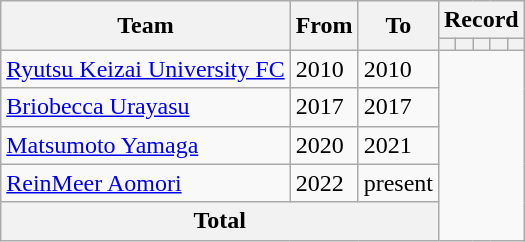<table class=wikitable style="text-align:center">
<tr>
<th rowspan=2>Team</th>
<th rowspan=2>From</th>
<th rowspan=2>To</th>
<th colspan=5>Record</th>
</tr>
<tr>
<th></th>
<th></th>
<th></th>
<th></th>
<th></th>
</tr>
<tr>
<td align=left><a href='#'>Ryutsu Keizai University FC</a></td>
<td align=left>2010</td>
<td align=left>2010<br></td>
</tr>
<tr>
<td align=left><a href='#'>Briobecca Urayasu</a></td>
<td align=left>2017</td>
<td align=left>2017<br></td>
</tr>
<tr>
<td align=left><a href='#'>Matsumoto Yamaga</a></td>
<td align=left>2020</td>
<td align=left>2021<br></td>
</tr>
<tr>
<td align=left><a href='#'>ReinMeer Aomori</a></td>
<td align=left>2022</td>
<td align=left>present<br></td>
</tr>
<tr>
<th colspan=3>Total<br></th>
</tr>
</table>
